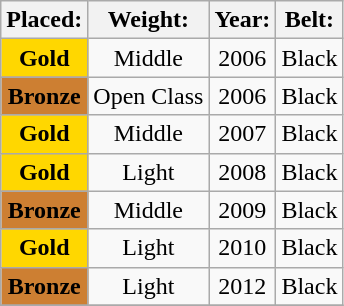<table class="wikitable" border="1" style="text-align:center;">
<tr>
<th>Placed:</th>
<th>Weight:</th>
<th>Year:</th>
<th>Belt:</th>
</tr>
<tr>
<td bgcolor=#FFD700><span><strong>Gold</strong></span></td>
<td>Middle</td>
<td>2006</td>
<td>Black</td>
</tr>
<tr>
<td bgcolor=#CD7F32><span><strong>Bronze</strong></span></td>
<td>Open Class</td>
<td>2006</td>
<td>Black</td>
</tr>
<tr>
<td bgcolor=#FFD700><span><strong>Gold</strong></span></td>
<td>Middle</td>
<td>2007</td>
<td>Black</td>
</tr>
<tr>
<td bgcolor=#FFD700><span><strong>Gold</strong></span></td>
<td>Light</td>
<td>2008</td>
<td>Black</td>
</tr>
<tr>
<td bgcolor=#CD7F32><span><strong>Bronze</strong></span></td>
<td>Middle</td>
<td>2009</td>
<td>Black</td>
</tr>
<tr>
<td bgcolor=#FFD700><span><strong>Gold</strong></span></td>
<td>Light</td>
<td>2010</td>
<td>Black</td>
</tr>
<tr>
<td bgcolor=#CD7F32><span><strong>Bronze</strong></span></td>
<td>Light</td>
<td>2012</td>
<td>Black</td>
</tr>
<tr>
</tr>
</table>
